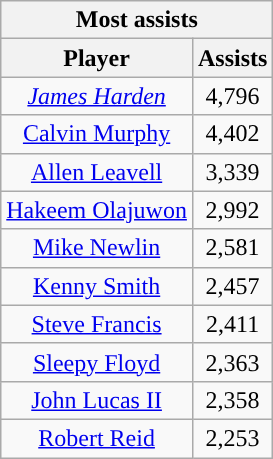<table class="wikitable sortable" style="text-align:center">
<tr>
<th colspan="2" style="text-align:center; ">Most assists</th>
</tr>
<tr>
<th style="text-align:center; ">Player</th>
<th style="text-align:center; ">Assists</th>
</tr>
<tr>
<td><em><a href='#'>James Harden</a></em></td>
<td>4,796</td>
</tr>
<tr>
<td><a href='#'>Calvin Murphy</a></td>
<td>4,402</td>
</tr>
<tr>
<td><a href='#'>Allen Leavell</a></td>
<td>3,339</td>
</tr>
<tr>
<td><a href='#'>Hakeem Olajuwon</a></td>
<td>2,992</td>
</tr>
<tr>
<td><a href='#'>Mike Newlin</a></td>
<td>2,581</td>
</tr>
<tr>
<td><a href='#'>Kenny Smith</a></td>
<td>2,457</td>
</tr>
<tr>
<td><a href='#'>Steve Francis</a></td>
<td>2,411</td>
</tr>
<tr>
<td><a href='#'>Sleepy Floyd</a></td>
<td>2,363</td>
</tr>
<tr>
<td><a href='#'>John Lucas II</a></td>
<td>2,358</td>
</tr>
<tr>
<td><a href='#'>Robert Reid</a></td>
<td>2,253</td>
</tr>
</table>
